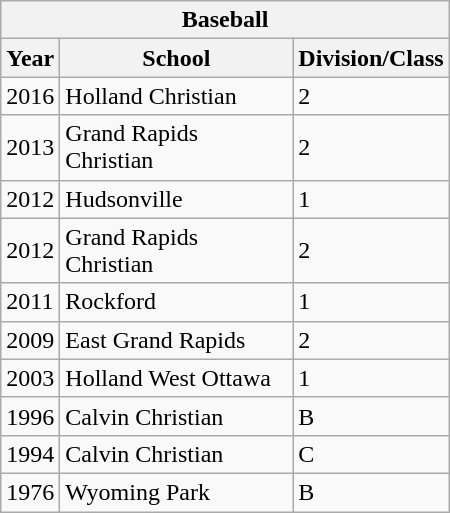<table class="wikitable collapsible collapsed" width="300">
<tr>
<th colspan=3>Baseball</th>
</tr>
<tr>
<th scope="col">Year</th>
<th scope="col">School</th>
<th scope="col">Division/Class</th>
</tr>
<tr>
<td>2016</td>
<td>Holland Christian</td>
<td>2</td>
</tr>
<tr>
<td>2013</td>
<td>Grand Rapids Christian</td>
<td>2</td>
</tr>
<tr>
<td>2012</td>
<td>Hudsonville</td>
<td>1</td>
</tr>
<tr>
<td>2012</td>
<td>Grand Rapids Christian</td>
<td>2</td>
</tr>
<tr>
<td>2011</td>
<td>Rockford</td>
<td>1</td>
</tr>
<tr>
<td>2009</td>
<td>East Grand Rapids</td>
<td>2</td>
</tr>
<tr>
<td>2003</td>
<td>Holland West Ottawa</td>
<td>1</td>
</tr>
<tr>
<td>1996</td>
<td>Calvin Christian</td>
<td>B</td>
</tr>
<tr>
<td>1994</td>
<td>Calvin Christian</td>
<td>C</td>
</tr>
<tr>
<td>1976</td>
<td>Wyoming Park</td>
<td>B</td>
</tr>
</table>
